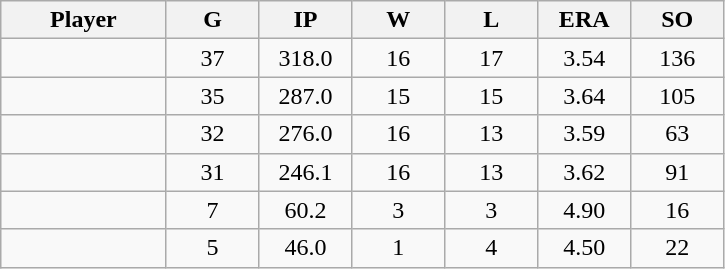<table class="wikitable sortable">
<tr>
<th bgcolor="#DDDDFF" width="16%">Player</th>
<th bgcolor="#DDDDFF" width="9%">G</th>
<th bgcolor="#DDDDFF" width="9%">IP</th>
<th bgcolor="#DDDDFF" width="9%">W</th>
<th bgcolor="#DDDDFF" width="9%">L</th>
<th bgcolor="#DDDDFF" width="9%">ERA</th>
<th bgcolor="#DDDDFF" width="9%">SO</th>
</tr>
<tr align="center">
<td></td>
<td>37</td>
<td>318.0</td>
<td>16</td>
<td>17</td>
<td>3.54</td>
<td>136</td>
</tr>
<tr align="center">
<td></td>
<td>35</td>
<td>287.0</td>
<td>15</td>
<td>15</td>
<td>3.64</td>
<td>105</td>
</tr>
<tr align="center">
<td></td>
<td>32</td>
<td>276.0</td>
<td>16</td>
<td>13</td>
<td>3.59</td>
<td>63</td>
</tr>
<tr align="center">
<td></td>
<td>31</td>
<td>246.1</td>
<td>16</td>
<td>13</td>
<td>3.62</td>
<td>91</td>
</tr>
<tr align="center">
<td></td>
<td>7</td>
<td>60.2</td>
<td>3</td>
<td>3</td>
<td>4.90</td>
<td>16</td>
</tr>
<tr align="center">
<td></td>
<td>5</td>
<td>46.0</td>
<td>1</td>
<td>4</td>
<td>4.50</td>
<td>22</td>
</tr>
</table>
